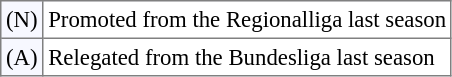<table bgcolor="#f7f8ff" cellpadding="3" cellspacing="0" border="1" style="font-size: 95%; border: gray solid 1px; border-collapse: collapse;text-align:center;">
<tr>
<td style="background: "#ffffff" width="20">(N)</td>
<td bgcolor="#ffffff" align="left">Promoted from the Regionalliga last season</td>
</tr>
<tr>
<td style="background: "#ffffff" width="20">(A)</td>
<td bgcolor="#ffffff" align="left">Relegated from the Bundesliga last season</td>
</tr>
</table>
